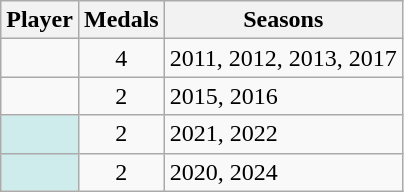<table class="wikitable sortable">
<tr>
<th>Player</th>
<th>Medals</th>
<th>Seasons</th>
</tr>
<tr>
<td></td>
<td align="center">4</td>
<td>2011, 2012, 2013, 2017</td>
</tr>
<tr>
<td></td>
<td align="center">2</td>
<td>2015, 2016</td>
</tr>
<tr>
<td align=left bgcolor="#cfecec"></td>
<td align="center">2</td>
<td>2021, 2022</td>
</tr>
<tr>
<td align=left bgcolor="#cfecec"></td>
<td align="center">2</td>
<td>2020, 2024</td>
</tr>
</table>
